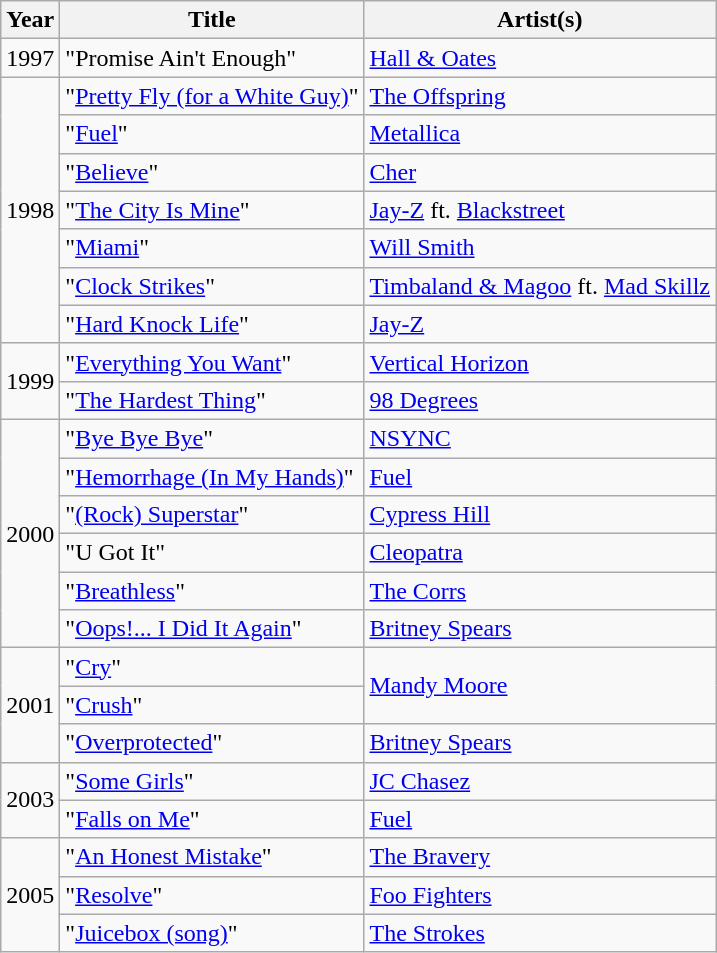<table class="wikitable sortable">
<tr>
<th>Year</th>
<th>Title</th>
<th>Artist(s)</th>
</tr>
<tr>
<td>1997</td>
<td>"Promise Ain't Enough"</td>
<td><a href='#'>Hall & Oates</a></td>
</tr>
<tr>
<td rowspan="7">1998</td>
<td>"<a href='#'>Pretty Fly (for a White Guy)</a>"</td>
<td><a href='#'>The Offspring</a></td>
</tr>
<tr>
<td>"<a href='#'>Fuel</a>"</td>
<td><a href='#'>Metallica</a></td>
</tr>
<tr>
<td>"<a href='#'>Believe</a>"</td>
<td><a href='#'>Cher</a></td>
</tr>
<tr>
<td>"<a href='#'>The City Is Mine</a>"</td>
<td><a href='#'>Jay-Z</a> ft. <a href='#'>Blackstreet</a></td>
</tr>
<tr>
<td>"<a href='#'>Miami</a>"</td>
<td><a href='#'>Will Smith</a></td>
</tr>
<tr>
<td>"<a href='#'>Clock Strikes</a>"</td>
<td><a href='#'>Timbaland & Magoo</a> ft. <a href='#'>Mad Skillz</a></td>
</tr>
<tr>
<td>"<a href='#'>Hard Knock Life</a>"</td>
<td><a href='#'>Jay-Z</a></td>
</tr>
<tr>
<td rowspan="2">1999</td>
<td>"<a href='#'>Everything You Want</a>"</td>
<td><a href='#'>Vertical Horizon</a></td>
</tr>
<tr>
<td>"<a href='#'>The Hardest Thing</a>"</td>
<td><a href='#'>98 Degrees</a></td>
</tr>
<tr>
<td rowspan="6">2000</td>
<td>"<a href='#'>Bye Bye Bye</a>"</td>
<td><a href='#'>NSYNC</a></td>
</tr>
<tr>
<td>"<a href='#'>Hemorrhage (In My Hands)</a>"</td>
<td><a href='#'>Fuel</a></td>
</tr>
<tr>
<td>"<a href='#'>(Rock) Superstar</a>"</td>
<td><a href='#'>Cypress Hill</a></td>
</tr>
<tr>
<td>"U Got It"</td>
<td><a href='#'>Cleopatra</a></td>
</tr>
<tr>
<td>"<a href='#'>Breathless</a>"</td>
<td><a href='#'>The Corrs</a></td>
</tr>
<tr>
<td>"<a href='#'>Oops!... I Did It Again</a>"</td>
<td><a href='#'>Britney Spears</a></td>
</tr>
<tr>
<td rowspan="3">2001</td>
<td>"<a href='#'>Cry</a>"</td>
<td rowspan="2"><a href='#'>Mandy Moore</a></td>
</tr>
<tr>
<td>"<a href='#'>Crush</a>"</td>
</tr>
<tr>
<td>"<a href='#'>Overprotected</a>"</td>
<td><a href='#'>Britney Spears</a></td>
</tr>
<tr>
<td rowspan="2">2003</td>
<td>"<a href='#'>Some Girls</a>"</td>
<td><a href='#'>JC Chasez</a></td>
</tr>
<tr>
<td>"<a href='#'>Falls on Me</a>"</td>
<td><a href='#'>Fuel</a></td>
</tr>
<tr>
<td rowspan="3">2005</td>
<td>"<a href='#'>An Honest Mistake</a>"</td>
<td><a href='#'>The Bravery</a></td>
</tr>
<tr>
<td>"<a href='#'>Resolve</a>"</td>
<td><a href='#'>Foo Fighters</a></td>
</tr>
<tr>
<td>"<a href='#'>Juicebox (song)</a>"</td>
<td><a href='#'>The Strokes</a></td>
</tr>
</table>
